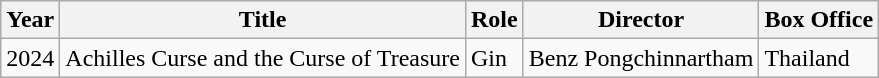<table class="wikitable">
<tr>
<th>Year</th>
<th>Title</th>
<th>Role</th>
<th>Director</th>
<th>Box Office</th>
</tr>
<tr>
<td>2024</td>
<td>Achilles Curse and the Curse of Treasure</td>
<td>Gin</td>
<td>Benz Pongchinnartham</td>
<td>Thailand</td>
</tr>
</table>
